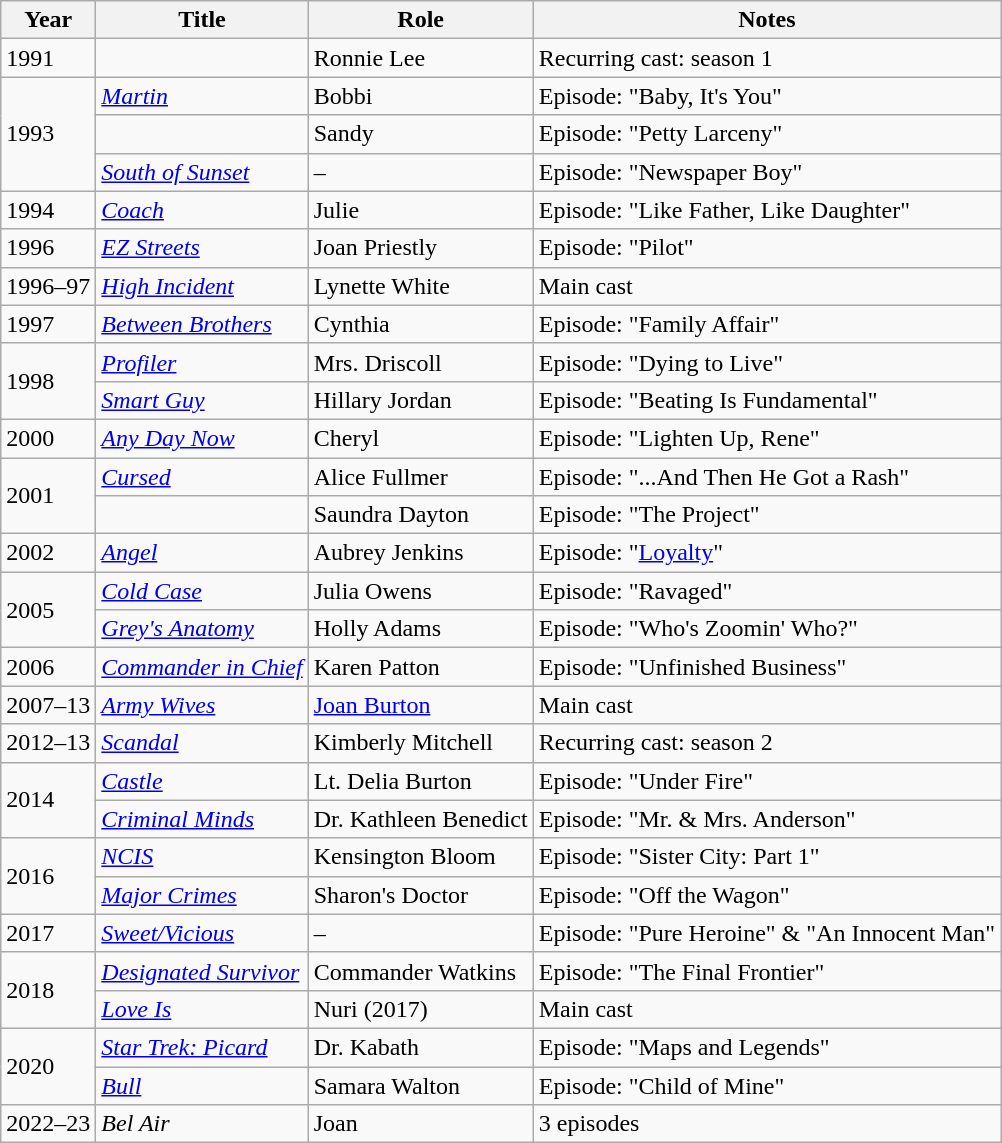<table class="wikitable sortable">
<tr>
<th>Year</th>
<th>Title</th>
<th>Role</th>
<th class="unsortable">Notes</th>
</tr>
<tr>
<td>1991</td>
<td><em></em></td>
<td>Ronnie Lee</td>
<td>Recurring cast: season 1</td>
</tr>
<tr>
<td rowspan="3">1993</td>
<td><em><a href='#'>Martin</a></em></td>
<td>Bobbi</td>
<td>Episode: "Baby, It's You"</td>
</tr>
<tr>
<td><em></em></td>
<td>Sandy</td>
<td>Episode: "Petty Larceny"</td>
</tr>
<tr>
<td><em><a href='#'>South of Sunset</a></em></td>
<td>–</td>
<td>Episode: "Newspaper Boy"</td>
</tr>
<tr>
<td>1994</td>
<td><em><a href='#'>Coach</a></em></td>
<td>Julie</td>
<td>Episode: "Like Father, Like Daughter"</td>
</tr>
<tr>
<td>1996</td>
<td><em><a href='#'>EZ Streets</a></em></td>
<td>Joan Priestly</td>
<td>Episode: "Pilot"</td>
</tr>
<tr>
<td>1996–97</td>
<td><em><a href='#'>High Incident</a></em></td>
<td>Lynette White</td>
<td>Main cast</td>
</tr>
<tr>
<td>1997</td>
<td><em><a href='#'>Between Brothers</a></em></td>
<td>Cynthia</td>
<td>Episode: "Family Affair"</td>
</tr>
<tr>
<td rowspan="2">1998</td>
<td><em><a href='#'>Profiler</a></em></td>
<td>Mrs. Driscoll</td>
<td>Episode: "Dying to Live"</td>
</tr>
<tr>
<td><em><a href='#'>Smart Guy</a></em></td>
<td>Hillary Jordan</td>
<td>Episode: "Beating Is Fundamental"</td>
</tr>
<tr>
<td>2000</td>
<td><em><a href='#'>Any Day Now</a></em></td>
<td>Cheryl</td>
<td>Episode: "Lighten Up, Rene"</td>
</tr>
<tr>
<td rowspan="2">2001</td>
<td><em><a href='#'>Cursed</a></em></td>
<td>Alice Fullmer</td>
<td>Episode: "...And Then He Got a Rash"</td>
</tr>
<tr>
<td><em></em></td>
<td>Saundra Dayton</td>
<td>Episode: "The Project"</td>
</tr>
<tr>
<td>2002</td>
<td><em><a href='#'>Angel</a></em></td>
<td>Aubrey Jenkins</td>
<td>Episode: "<a href='#'>Loyalty</a>"</td>
</tr>
<tr>
<td rowspan="2">2005</td>
<td><em><a href='#'>Cold Case</a></em></td>
<td>Julia Owens</td>
<td>Episode: "Ravaged"</td>
</tr>
<tr>
<td><em><a href='#'>Grey's Anatomy</a></em></td>
<td>Holly Adams</td>
<td>Episode: "Who's Zoomin' Who?"</td>
</tr>
<tr>
<td>2006</td>
<td><em><a href='#'>Commander in Chief</a></em></td>
<td>Karen Patton</td>
<td>Episode: "Unfinished Business"</td>
</tr>
<tr>
<td>2007–13</td>
<td><em><a href='#'>Army Wives</a></em></td>
<td><a href='#'>Joan Burton</a></td>
<td>Main cast</td>
</tr>
<tr>
<td>2012–13</td>
<td><em><a href='#'>Scandal</a></em></td>
<td>Kimberly Mitchell</td>
<td>Recurring cast: season 2</td>
</tr>
<tr>
<td rowspan="2">2014</td>
<td><em><a href='#'>Castle</a></em></td>
<td>Lt. Delia Burton</td>
<td>Episode: "Under Fire"</td>
</tr>
<tr>
<td><em><a href='#'>Criminal Minds</a></em></td>
<td>Dr. Kathleen Benedict</td>
<td>Episode: "Mr. & Mrs. Anderson"</td>
</tr>
<tr>
<td rowspan="2">2016</td>
<td><em><a href='#'>NCIS</a></em></td>
<td>Kensington Bloom</td>
<td>Episode: "Sister City: Part 1"</td>
</tr>
<tr>
<td><em><a href='#'>Major Crimes</a></em></td>
<td>Sharon's Doctor</td>
<td>Episode: "Off the Wagon"</td>
</tr>
<tr>
<td>2017</td>
<td><em><a href='#'>Sweet/Vicious</a></em></td>
<td>–</td>
<td>Episode: "Pure Heroine" & "An Innocent Man"</td>
</tr>
<tr>
<td rowspan="2">2018</td>
<td><em><a href='#'>Designated Survivor</a></em></td>
<td>Commander Watkins</td>
<td>Episode: "The Final Frontier"</td>
</tr>
<tr>
<td><em><a href='#'>Love Is</a></em></td>
<td>Nuri (2017)</td>
<td>Main cast</td>
</tr>
<tr>
<td rowspan="2">2020</td>
<td><em><a href='#'>Star Trek: Picard</a></em></td>
<td>Dr. Kabath</td>
<td>Episode: "Maps and Legends"</td>
</tr>
<tr>
<td><em><a href='#'>Bull</a></em></td>
<td>Samara Walton</td>
<td>Episode: "Child of Mine"</td>
</tr>
<tr>
<td rowspan="2">2022–23</td>
<td><em>Bel Air</em></td>
<td>Joan</td>
<td>3 episodes</td>
</tr>
</table>
